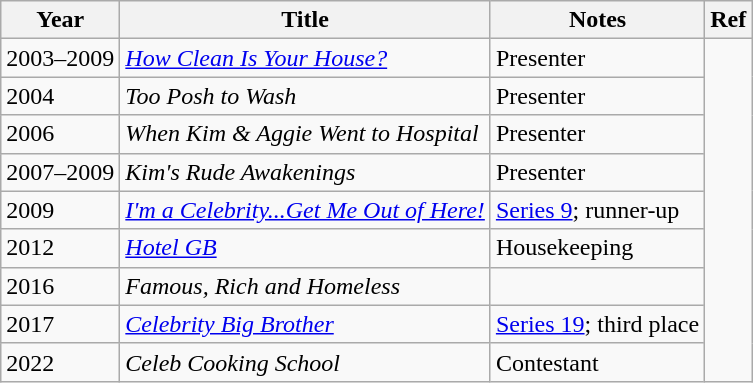<table class="wikitable sortable">
<tr>
<th>Year</th>
<th>Title</th>
<th class="unsortable">Notes</th>
<th>Ref</th>
</tr>
<tr>
<td>2003–2009</td>
<td><em><a href='#'>How Clean Is Your House?</a></em></td>
<td>Presenter</td>
<td rowspan="9"></td>
</tr>
<tr>
<td>2004</td>
<td><em>Too Posh to Wash</em></td>
<td>Presenter</td>
</tr>
<tr>
<td>2006</td>
<td><em>When Kim & Aggie Went to Hospital</em></td>
<td>Presenter</td>
</tr>
<tr>
<td>2007–2009</td>
<td><em>Kim's Rude Awakenings</em></td>
<td>Presenter</td>
</tr>
<tr>
<td>2009</td>
<td><em><a href='#'>I'm a Celebrity...Get Me Out of Here!</a></em></td>
<td><a href='#'>Series 9</a>; runner-up</td>
</tr>
<tr>
<td>2012</td>
<td><em><a href='#'>Hotel GB</a></em></td>
<td>Housekeeping</td>
</tr>
<tr>
<td>2016</td>
<td><em>Famous, Rich and Homeless</em></td>
<td></td>
</tr>
<tr>
<td>2017</td>
<td><em><a href='#'>Celebrity Big Brother</a></em></td>
<td><a href='#'>Series 19</a>; third place</td>
</tr>
<tr>
<td>2022</td>
<td><em>Celeb Cooking School</em></td>
<td>Contestant</td>
</tr>
</table>
